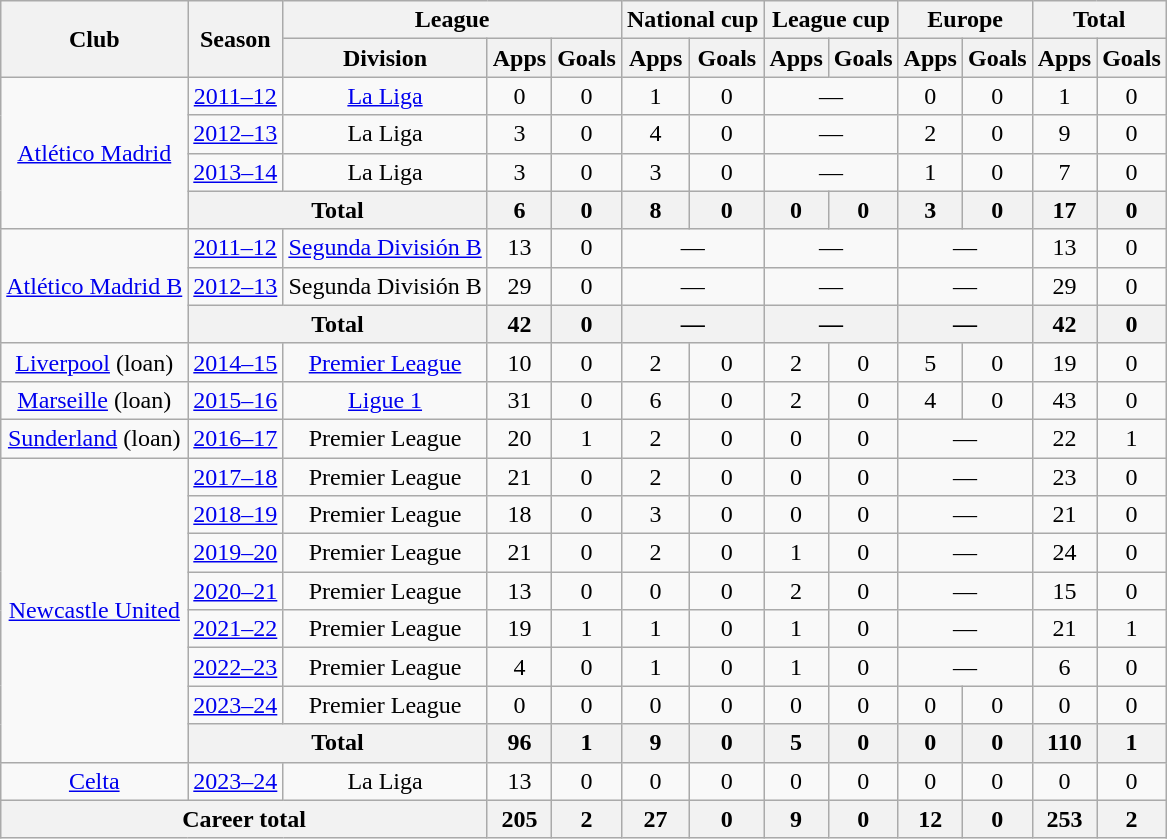<table class="wikitable" style="text-align:center">
<tr>
<th rowspan=2>Club</th>
<th rowspan=2>Season</th>
<th colspan=3>League</th>
<th colspan=2>National cup</th>
<th colspan=2>League cup</th>
<th colspan=2>Europe</th>
<th colspan=2>Total</th>
</tr>
<tr>
<th>Division</th>
<th>Apps</th>
<th>Goals</th>
<th>Apps</th>
<th>Goals</th>
<th>Apps</th>
<th>Goals</th>
<th>Apps</th>
<th>Goals</th>
<th>Apps</th>
<th>Goals</th>
</tr>
<tr>
<td rowspan="4"><a href='#'>Atlético Madrid</a></td>
<td><a href='#'>2011–12</a></td>
<td><a href='#'>La Liga</a></td>
<td>0</td>
<td>0</td>
<td>1</td>
<td>0</td>
<td colspan="2">—</td>
<td>0</td>
<td>0</td>
<td>1</td>
<td>0</td>
</tr>
<tr>
<td><a href='#'>2012–13</a></td>
<td>La Liga</td>
<td>3</td>
<td>0</td>
<td>4</td>
<td>0</td>
<td colspan="2">—</td>
<td>2</td>
<td>0</td>
<td>9</td>
<td>0</td>
</tr>
<tr>
<td><a href='#'>2013–14</a></td>
<td>La Liga</td>
<td>3</td>
<td>0</td>
<td>3</td>
<td>0</td>
<td colspan="2">—</td>
<td>1</td>
<td>0</td>
<td>7</td>
<td>0</td>
</tr>
<tr>
<th colspan="2">Total</th>
<th>6</th>
<th>0</th>
<th>8</th>
<th>0</th>
<th>0</th>
<th>0</th>
<th>3</th>
<th>0</th>
<th>17</th>
<th>0</th>
</tr>
<tr>
<td rowspan="3"><a href='#'>Atlético Madrid B</a></td>
<td><a href='#'>2011–12</a></td>
<td><a href='#'>Segunda División B</a></td>
<td>13</td>
<td>0</td>
<td colspan="2">—</td>
<td colspan="2">—</td>
<td colspan="2">—</td>
<td>13</td>
<td>0</td>
</tr>
<tr>
<td><a href='#'>2012–13</a></td>
<td>Segunda División B</td>
<td>29</td>
<td>0</td>
<td colspan="2">—</td>
<td colspan="2">—</td>
<td colspan="2">—</td>
<td>29</td>
<td>0</td>
</tr>
<tr>
<th colspan="2">Total</th>
<th>42</th>
<th>0</th>
<th colspan="2">—</th>
<th colspan="2">—</th>
<th colspan="2">—</th>
<th>42</th>
<th>0</th>
</tr>
<tr>
<td><a href='#'>Liverpool</a> (loan)</td>
<td><a href='#'>2014–15</a></td>
<td><a href='#'>Premier League</a></td>
<td>10</td>
<td>0</td>
<td>2</td>
<td>0</td>
<td>2</td>
<td>0</td>
<td>5</td>
<td>0</td>
<td>19</td>
<td>0</td>
</tr>
<tr>
<td><a href='#'>Marseille</a> (loan)</td>
<td><a href='#'>2015–16</a></td>
<td><a href='#'>Ligue 1</a></td>
<td>31</td>
<td>0</td>
<td>6</td>
<td>0</td>
<td>2</td>
<td>0</td>
<td>4</td>
<td>0</td>
<td>43</td>
<td>0</td>
</tr>
<tr>
<td><a href='#'>Sunderland</a> (loan)</td>
<td><a href='#'>2016–17</a></td>
<td>Premier League</td>
<td>20</td>
<td>1</td>
<td>2</td>
<td>0</td>
<td>0</td>
<td>0</td>
<td colspan="2">—</td>
<td>22</td>
<td>1</td>
</tr>
<tr>
<td rowspan="8"><a href='#'>Newcastle United</a></td>
<td><a href='#'>2017–18</a></td>
<td>Premier League</td>
<td>21</td>
<td>0</td>
<td>2</td>
<td>0</td>
<td>0</td>
<td>0</td>
<td colspan="2">—</td>
<td>23</td>
<td>0</td>
</tr>
<tr>
<td><a href='#'>2018–19</a></td>
<td>Premier League</td>
<td>18</td>
<td>0</td>
<td>3</td>
<td>0</td>
<td>0</td>
<td>0</td>
<td colspan="2">—</td>
<td>21</td>
<td>0</td>
</tr>
<tr>
<td><a href='#'>2019–20</a></td>
<td>Premier League</td>
<td>21</td>
<td>0</td>
<td>2</td>
<td>0</td>
<td>1</td>
<td>0</td>
<td colspan="2">—</td>
<td>24</td>
<td>0</td>
</tr>
<tr>
<td><a href='#'>2020–21</a></td>
<td>Premier League</td>
<td>13</td>
<td>0</td>
<td>0</td>
<td>0</td>
<td>2</td>
<td>0</td>
<td colspan="2">—</td>
<td>15</td>
<td>0</td>
</tr>
<tr>
<td><a href='#'>2021–22</a></td>
<td>Premier League</td>
<td>19</td>
<td>1</td>
<td>1</td>
<td>0</td>
<td>1</td>
<td>0</td>
<td colspan="2">—</td>
<td>21</td>
<td>1</td>
</tr>
<tr>
<td><a href='#'>2022–23</a></td>
<td>Premier League</td>
<td>4</td>
<td>0</td>
<td>1</td>
<td>0</td>
<td>1</td>
<td>0</td>
<td colspan="2">—</td>
<td>6</td>
<td>0</td>
</tr>
<tr>
<td><a href='#'>2023–24</a></td>
<td>Premier League</td>
<td>0</td>
<td>0</td>
<td>0</td>
<td>0</td>
<td>0</td>
<td>0</td>
<td>0</td>
<td>0</td>
<td>0</td>
<td>0</td>
</tr>
<tr>
<th colspan="2">Total</th>
<th>96</th>
<th>1</th>
<th>9</th>
<th>0</th>
<th>5</th>
<th>0</th>
<th>0</th>
<th>0</th>
<th>110</th>
<th>1</th>
</tr>
<tr>
<td><a href='#'>Celta</a></td>
<td><a href='#'>2023–24</a></td>
<td>La Liga</td>
<td>13</td>
<td>0</td>
<td>0</td>
<td>0</td>
<td>0</td>
<td>0</td>
<td>0</td>
<td>0</td>
<td>0</td>
<td>0</td>
</tr>
<tr>
<th colspan="3">Career total</th>
<th>205</th>
<th>2</th>
<th>27</th>
<th>0</th>
<th>9</th>
<th>0</th>
<th>12</th>
<th>0</th>
<th>253</th>
<th>2</th>
</tr>
</table>
